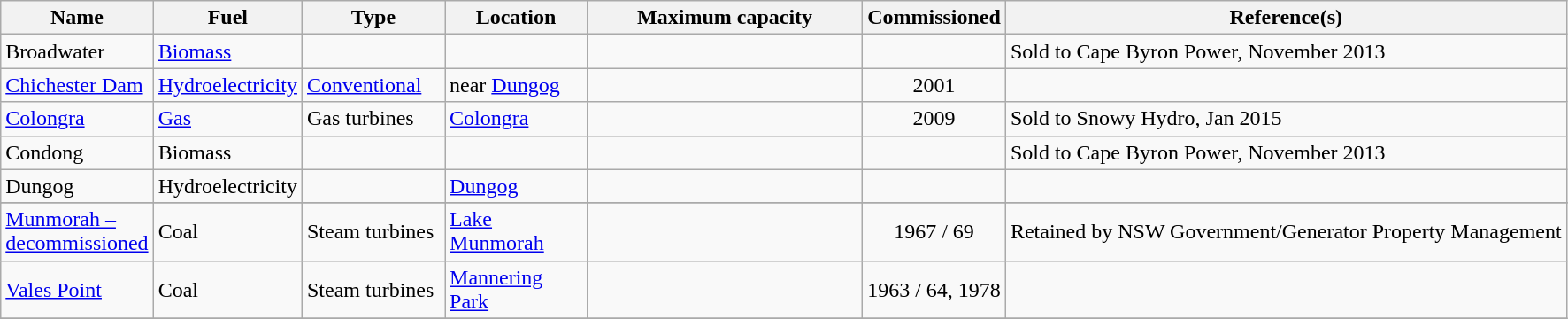<table class="wikitable sortable" border="1">
<tr>
<th col width=100>Name</th>
<th col width=100>Fuel</th>
<th col width=100>Type</th>
<th col width=100>Location</th>
<th col width=200>Maximum capacity</th>
<th col width=100>Commissioned</th>
<th>Reference(s)</th>
</tr>
<tr>
<td>Broadwater</td>
<td><a href='#'>Biomass</a></td>
<td></td>
<td></td>
<td align="right"></td>
<td></td>
<td>Sold to Cape Byron Power, November 2013</td>
</tr>
<tr>
<td><a href='#'>Chichester Dam</a></td>
<td><a href='#'>Hydroelectricity</a></td>
<td><a href='#'>Conventional</a></td>
<td>near <a href='#'>Dungog</a></td>
<td align="right"></td>
<td align="center">2001</td>
<td></td>
</tr>
<tr>
<td><a href='#'>Colongra</a></td>
<td><a href='#'>Gas</a></td>
<td>Gas turbines</td>
<td><a href='#'>Colongra</a></td>
<td align="right"></td>
<td align="center">2009</td>
<td>Sold to Snowy Hydro, Jan 2015</td>
</tr>
<tr>
<td>Condong</td>
<td>Biomass</td>
<td></td>
<td></td>
<td align="right"></td>
<td></td>
<td>Sold to Cape Byron Power, November 2013 </td>
</tr>
<tr>
<td>Dungog</td>
<td>Hydroelectricity</td>
<td></td>
<td><a href='#'>Dungog</a></td>
<td align="right"></td>
<td></td>
<td></td>
</tr>
<tr>
</tr>
<tr>
<td><a href='#'>Munmorah – decommissioned</a></td>
<td>Coal</td>
<td>Steam turbines</td>
<td><a href='#'>Lake Munmorah</a></td>
<td align="right"></td>
<td align="center">1967 / 69</td>
<td>Retained by NSW Government/Generator Property Management </td>
</tr>
<tr>
<td><a href='#'>Vales Point</a></td>
<td>Coal</td>
<td>Steam turbines</td>
<td><a href='#'>Mannering Park</a></td>
<td align="right"></td>
<td align="center">1963 / 64, 1978</td>
<td></td>
</tr>
<tr>
</tr>
</table>
